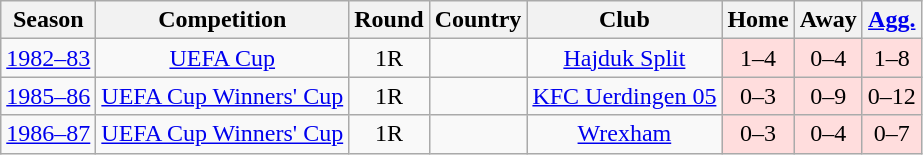<table class="wikitable" style="text-align: center">
<tr>
<th>Season</th>
<th>Competition</th>
<th>Round</th>
<th>Country</th>
<th>Club</th>
<th>Home</th>
<th>Away</th>
<th><a href='#'>Agg.</a></th>
</tr>
<tr>
<td><a href='#'>1982–83</a></td>
<td><a href='#'>UEFA Cup</a></td>
<td>1R</td>
<td></td>
<td><a href='#'>Hajduk Split</a></td>
<td bgcolor="#ffdddd">1–4</td>
<td bgcolor="#ffdddd">0–4</td>
<td bgcolor="#ffdddd">1–8</td>
</tr>
<tr>
<td><a href='#'>1985–86</a></td>
<td><a href='#'>UEFA Cup Winners' Cup</a></td>
<td>1R</td>
<td></td>
<td><a href='#'>KFC Uerdingen 05</a></td>
<td bgcolor="#ffdddd">0–3</td>
<td bgcolor="#ffdddd">0–9</td>
<td bgcolor="#ffdddd">0–12</td>
</tr>
<tr>
<td><a href='#'>1986–87</a></td>
<td><a href='#'>UEFA Cup Winners' Cup</a></td>
<td>1R</td>
<td></td>
<td><a href='#'>Wrexham</a></td>
<td bgcolor="#ffdddd">0–3</td>
<td bgcolor="#ffdddd">0–4</td>
<td bgcolor="#ffdddd">0–7</td>
</tr>
</table>
